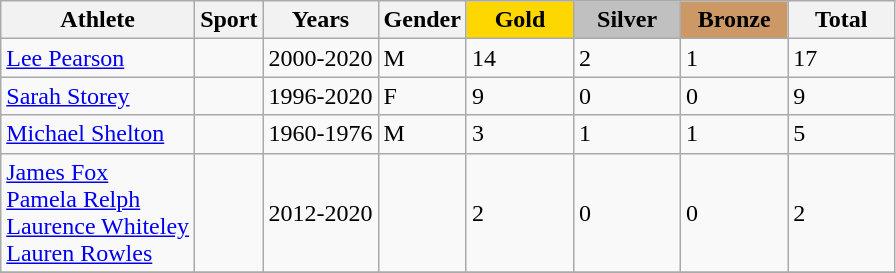<table class="wikitable sortable">
<tr>
<th>Athlete</th>
<th>Sport</th>
<th>Years</th>
<th>Gender</th>
<th style="background:gold; width:4.0em; font-weight:bold;">Gold</th>
<th style="background:silver; width:4.0em; font-weight:bold;">Silver</th>
<th style="background:#c96; width:4.0em; font-weight:bold;">Bronze</th>
<th style="width:4.0em;">Total</th>
</tr>
<tr>
<td><a href='#'>Lee Pearson</a></td>
<td></td>
<td>2000-2020</td>
<td>M</td>
<td>14</td>
<td>2</td>
<td>1</td>
<td>17</td>
</tr>
<tr>
<td><a href='#'>Sarah Storey</a></td>
<td></td>
<td>1996-2020</td>
<td>F</td>
<td>9</td>
<td>0</td>
<td>0</td>
<td>9</td>
</tr>
<tr>
<td><a href='#'>Michael Shelton</a></td>
<td></td>
<td>1960-1976</td>
<td>M</td>
<td>3</td>
<td>1</td>
<td>1</td>
<td>5</td>
</tr>
<tr>
<td><a href='#'>James Fox</a><br><a href='#'>Pamela Relph</a><br><a href='#'>Laurence Whiteley</a><br><a href='#'>Lauren Rowles</a></td>
<td></td>
<td>2012-2020</td>
<td></td>
<td>2</td>
<td>0</td>
<td>0</td>
<td>2</td>
</tr>
<tr>
</tr>
</table>
